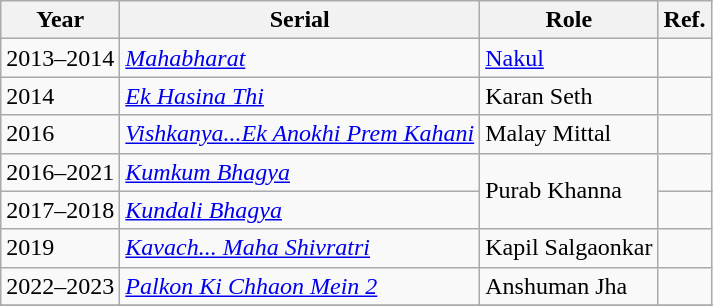<table class="wikitable sortable">
<tr>
<th>Year</th>
<th>Serial</th>
<th>Role</th>
<th>Ref.</th>
</tr>
<tr>
<td>2013–2014</td>
<td><em><a href='#'> Mahabharat</a></em></td>
<td><a href='#'>Nakul</a></td>
<td></td>
</tr>
<tr>
<td>2014</td>
<td><em><a href='#'> Ek Hasina Thi</a></em></td>
<td>Karan Seth</td>
<td></td>
</tr>
<tr>
<td>2016</td>
<td><em><a href='#'>Vishkanya...Ek Anokhi Prem Kahani</a></em></td>
<td>Malay Mittal</td>
<td></td>
</tr>
<tr>
<td>2016–2021</td>
<td><em><a href='#'>Kumkum Bhagya</a></em></td>
<td rowspan = "2">Purab Khanna</td>
<td></td>
</tr>
<tr>
<td>2017–2018</td>
<td><em><a href='#'>Kundali Bhagya</a></em></td>
<td></td>
</tr>
<tr>
<td>2019</td>
<td><em><a href='#'>Kavach... Maha Shivratri</a></em></td>
<td>Kapil Salgaonkar</td>
<td></td>
</tr>
<tr>
<td>2022–2023</td>
<td><em><a href='#'>Palkon Ki Chhaon Mein 2</a></em></td>
<td>Anshuman Jha</td>
<td></td>
</tr>
<tr>
</tr>
</table>
